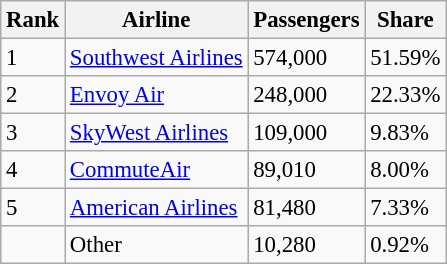<table class="wikitable sortable" style="font-size: 95%">
<tr>
<th>Rank</th>
<th>Airline</th>
<th>Passengers</th>
<th>Share</th>
</tr>
<tr>
<td>1</td>
<td><a href='#'>Southwest Airlines</a></td>
<td>574,000</td>
<td>51.59%</td>
</tr>
<tr>
<td>2</td>
<td><a href='#'>Envoy Air</a></td>
<td>248,000</td>
<td>22.33%</td>
</tr>
<tr>
<td>3</td>
<td><a href='#'>SkyWest Airlines</a></td>
<td>109,000</td>
<td>9.83%</td>
</tr>
<tr>
<td>4</td>
<td><a href='#'>CommuteAir</a></td>
<td>89,010</td>
<td>8.00%</td>
</tr>
<tr>
<td>5</td>
<td><a href='#'>American Airlines</a></td>
<td>81,480</td>
<td>7.33%</td>
</tr>
<tr>
<td></td>
<td>Other</td>
<td>10,280</td>
<td>0.92%</td>
</tr>
</table>
